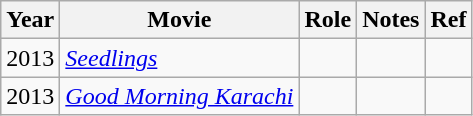<table class="wikitable sortable">
<tr>
<th><strong>Year</strong></th>
<th><strong>Movie</strong></th>
<th>Role</th>
<th>Notes</th>
<th>Ref</th>
</tr>
<tr>
<td>2013</td>
<td><em><a href='#'>Seedlings</a></em></td>
<td></td>
<td></td>
<td></td>
</tr>
<tr>
<td>2013</td>
<td><em><a href='#'>Good Morning Karachi</a></em></td>
<td></td>
<td></td>
<td></td>
</tr>
</table>
